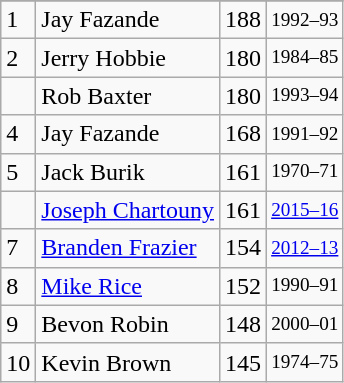<table class="wikitable">
<tr>
</tr>
<tr>
<td>1</td>
<td>Jay Fazande</td>
<td>188</td>
<td style="font-size:80%;">1992–93</td>
</tr>
<tr>
<td>2</td>
<td>Jerry Hobbie</td>
<td>180</td>
<td style="font-size:80%;">1984–85</td>
</tr>
<tr>
<td></td>
<td>Rob Baxter</td>
<td>180</td>
<td style="font-size:80%;">1993–94</td>
</tr>
<tr>
<td>4</td>
<td>Jay Fazande</td>
<td>168</td>
<td style="font-size:80%;">1991–92</td>
</tr>
<tr>
<td>5</td>
<td>Jack Burik</td>
<td>161</td>
<td style="font-size:80%;">1970–71</td>
</tr>
<tr>
<td></td>
<td><a href='#'>Joseph Chartouny</a></td>
<td>161</td>
<td style="font-size:80%;"><a href='#'>2015–16</a></td>
</tr>
<tr>
<td>7</td>
<td><a href='#'>Branden Frazier</a></td>
<td>154</td>
<td style="font-size:80%;"><a href='#'>2012–13</a></td>
</tr>
<tr>
<td>8</td>
<td><a href='#'>Mike Rice</a></td>
<td>152</td>
<td style="font-size:80%;">1990–91</td>
</tr>
<tr>
<td>9</td>
<td>Bevon Robin</td>
<td>148</td>
<td style="font-size:80%;">2000–01</td>
</tr>
<tr>
<td>10</td>
<td>Kevin Brown</td>
<td>145</td>
<td style="font-size:80%;">1974–75</td>
</tr>
</table>
